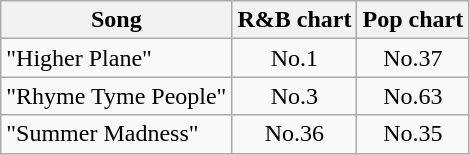<table class="wikitable">
<tr>
<th>Song</th>
<th>R&B chart</th>
<th>Pop chart</th>
</tr>
<tr>
<td>"Higher Plane"</td>
<td align="center">No.1</td>
<td align="center">No.37</td>
</tr>
<tr>
<td>"Rhyme Tyme People"</td>
<td align="center">No.3</td>
<td align="center">No.63</td>
</tr>
<tr>
<td>"Summer Madness"</td>
<td align="center">No.36</td>
<td align="center">No.35</td>
</tr>
</table>
